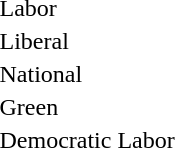<table style="margin-top:1em">
<tr>
<td> </td>
<td>Labor</td>
</tr>
<tr>
<td width=20 > </td>
<td>Liberal</td>
</tr>
<tr>
<td> </td>
<td>National</td>
</tr>
<tr>
<td> </td>
<td>Green</td>
</tr>
<tr>
<td> </td>
<td>Democratic Labor</td>
</tr>
</table>
